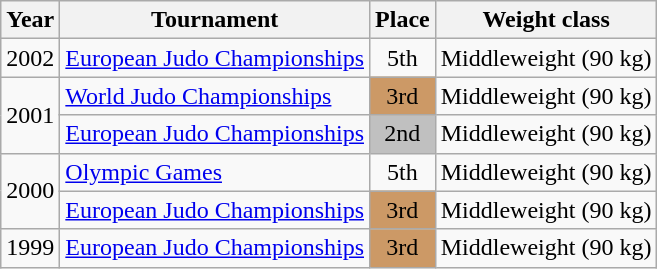<table class=wikitable>
<tr>
<th>Year</th>
<th>Tournament</th>
<th>Place</th>
<th>Weight class</th>
</tr>
<tr>
<td>2002</td>
<td><a href='#'>European Judo Championships</a></td>
<td align="center">5th</td>
<td>Middleweight (90 kg)</td>
</tr>
<tr>
<td rowspan=2>2001</td>
<td><a href='#'>World Judo Championships</a></td>
<td bgcolor="cc9966" align="center">3rd</td>
<td>Middleweight (90 kg)</td>
</tr>
<tr>
<td><a href='#'>European Judo Championships</a></td>
<td bgcolor="silver" align="center">2nd</td>
<td>Middleweight (90 kg)</td>
</tr>
<tr>
<td rowspan=2>2000</td>
<td><a href='#'>Olympic Games</a></td>
<td align="center">5th</td>
<td>Middleweight (90 kg)</td>
</tr>
<tr>
<td><a href='#'>European Judo Championships</a></td>
<td bgcolor="cc9966" align="center">3rd</td>
<td>Middleweight (90 kg)</td>
</tr>
<tr>
<td>1999</td>
<td><a href='#'>European Judo Championships</a></td>
<td bgcolor="cc9966" align="center">3rd</td>
<td>Middleweight (90 kg)</td>
</tr>
</table>
